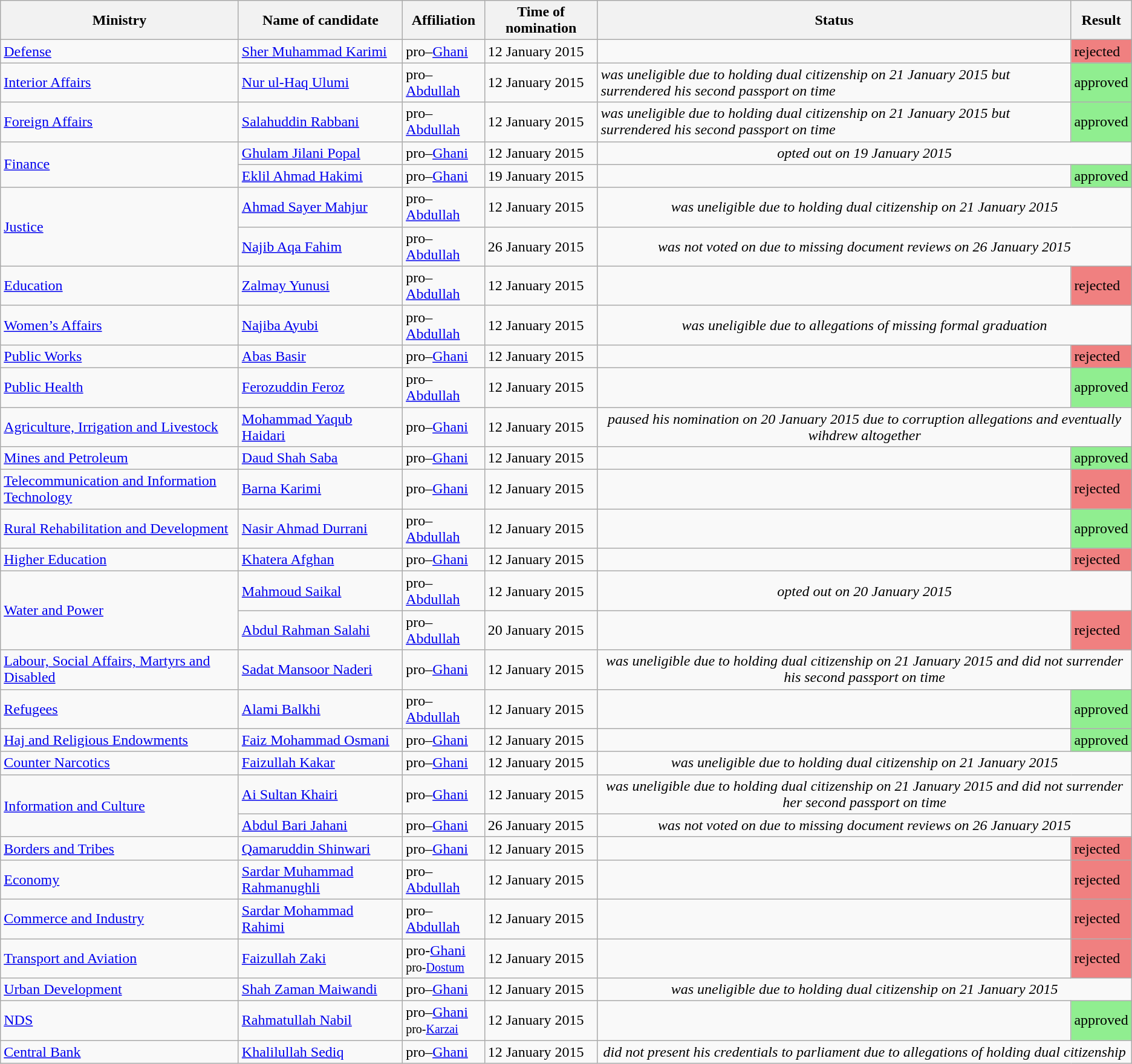<table class="wikitable sortable">
<tr>
<th><strong>Ministry</strong></th>
<th><strong>Name of candidate</strong></th>
<th><strong>Affiliation</strong></th>
<th><strong>Time of nomination</strong></th>
<th><strong>Status</strong></th>
<th><strong>Result</strong></th>
</tr>
<tr>
<td><a href='#'>Defense</a></td>
<td><a href='#'>Sher Muhammad Karimi</a></td>
<td>pro–<a href='#'>Ghani</a></td>
<td>12 January 2015</td>
<td></td>
<td bgcolor=#F08080>rejected</td>
</tr>
<tr>
<td><a href='#'>Interior Affairs</a></td>
<td><a href='#'>Nur ul-Haq Ulumi</a></td>
<td>pro–<a href='#'>Abdullah</a></td>
<td>12 January 2015</td>
<td><em>was uneligible due to holding dual citizenship on 21 January 2015 but surrendered his second passport on time</em></td>
<td bgcolor=#90EE90>approved</td>
</tr>
<tr>
<td><a href='#'>Foreign Affairs</a></td>
<td><a href='#'>Salahuddin Rabbani</a></td>
<td>pro–<a href='#'>Abdullah</a></td>
<td>12 January 2015</td>
<td><em>was uneligible due to holding dual citizenship on 21 January 2015 but surrendered his second passport on time</em></td>
<td bgcolor=#90EE90>approved</td>
</tr>
<tr>
<td rowspan="2"><a href='#'>Finance</a></td>
<td><a href='#'>Ghulam Jilani Popal</a></td>
<td>pro–<a href='#'>Ghani</a></td>
<td>12 January 2015</td>
<td colspan="2" style="text-align:center;"><em>opted out on 19 January 2015</em></td>
</tr>
<tr>
<td><a href='#'>Eklil Ahmad Hakimi</a></td>
<td>pro–<a href='#'>Ghani</a></td>
<td>19 January 2015</td>
<td></td>
<td bgcolor=#90EE90>approved</td>
</tr>
<tr>
<td rowspan="2"><a href='#'>Justice</a></td>
<td><a href='#'>Ahmad Sayer Mahjur</a></td>
<td>pro–<a href='#'>Abdullah</a></td>
<td>12 January 2015</td>
<td colspan="2" style="text-align:center;"><em>was uneligible due to holding dual citizenship on 21 January 2015</em></td>
</tr>
<tr>
<td><a href='#'>Najib Aqa Fahim</a></td>
<td>pro–<a href='#'>Abdullah</a></td>
<td>26 January 2015</td>
<td colspan="2" style="text-align:center;"><em>was not voted on due to missing document reviews on 26 January 2015</em></td>
</tr>
<tr>
<td><a href='#'>Education</a></td>
<td><a href='#'>Zalmay Yunusi</a></td>
<td>pro–<a href='#'>Abdullah</a></td>
<td>12 January 2015</td>
<td></td>
<td bgcolor=#F08080>rejected</td>
</tr>
<tr>
<td><a href='#'>Women’s Affairs</a></td>
<td><a href='#'>Najiba Ayubi</a></td>
<td>pro–<a href='#'>Abdullah</a></td>
<td>12 January 2015</td>
<td colspan="2" style="text-align:center;"><em>was uneligible due to allegations of missing formal graduation</em></td>
</tr>
<tr>
<td><a href='#'>Public Works</a></td>
<td><a href='#'>Abas Basir</a></td>
<td>pro–<a href='#'>Ghani</a></td>
<td>12 January 2015</td>
<td></td>
<td bgcolor=#F08080>rejected</td>
</tr>
<tr>
<td><a href='#'>Public Health</a></td>
<td><a href='#'>Ferozuddin Feroz</a></td>
<td>pro–<a href='#'>Abdullah</a></td>
<td>12 January 2015</td>
<td></td>
<td bgcolor=#90EE90>approved</td>
</tr>
<tr>
<td><a href='#'>Agriculture, Irrigation and Livestock</a></td>
<td><a href='#'>Mohammad Yaqub Haidari</a></td>
<td>pro–<a href='#'>Ghani</a></td>
<td>12 January 2015</td>
<td colspan="2" style="text-align:center;"><em>paused his nomination on 20 January 2015 due to corruption allegations and eventually wihdrew altogether</em></td>
</tr>
<tr>
<td><a href='#'>Mines and Petroleum</a></td>
<td><a href='#'>Daud Shah Saba</a></td>
<td>pro–<a href='#'>Ghani</a></td>
<td>12 January 2015</td>
<td></td>
<td bgcolor=#90EE90>approved</td>
</tr>
<tr>
<td><a href='#'>Telecommunication and Information Technology</a></td>
<td><a href='#'>Barna Karimi</a></td>
<td>pro–<a href='#'>Ghani</a></td>
<td>12 January 2015</td>
<td></td>
<td bgcolor=#F08080>rejected</td>
</tr>
<tr>
<td><a href='#'>Rural Rehabilitation and Development</a></td>
<td><a href='#'>Nasir Ahmad Durrani</a></td>
<td>pro–<a href='#'>Abdullah</a></td>
<td>12 January 2015</td>
<td></td>
<td bgcolor=#90EE90>approved</td>
</tr>
<tr>
<td><a href='#'>Higher Education</a></td>
<td><a href='#'>Khatera Afghan</a></td>
<td>pro–<a href='#'>Ghani</a></td>
<td>12 January 2015</td>
<td></td>
<td bgcolor=#F08080>rejected</td>
</tr>
<tr>
<td rowspan="2"><a href='#'>Water and Power</a></td>
<td><a href='#'>Mahmoud Saikal</a></td>
<td>pro–<a href='#'>Abdullah</a></td>
<td>12 January 2015</td>
<td colspan="2" style="text-align:center;"><em>opted out on 20 January 2015</em></td>
</tr>
<tr>
<td><a href='#'>Abdul Rahman Salahi</a></td>
<td>pro–<a href='#'>Abdullah</a></td>
<td>20 January 2015</td>
<td></td>
<td bgcolor=#F08080>rejected</td>
</tr>
<tr>
<td><a href='#'>Labour, Social Affairs, Martyrs and Disabled</a></td>
<td><a href='#'>Sadat Mansoor Naderi</a></td>
<td>pro–<a href='#'>Ghani</a></td>
<td>12 January 2015</td>
<td colspan="2" style="text-align:center;"><em>was uneligible due to holding dual citizenship on 21 January 2015 and did not surrender his second passport on time</em></td>
</tr>
<tr>
<td><a href='#'>Refugees</a></td>
<td><a href='#'>Alami Balkhi</a></td>
<td>pro–<a href='#'>Abdullah</a></td>
<td>12 January 2015</td>
<td></td>
<td bgcolor=#90EE90>approved</td>
</tr>
<tr>
<td><a href='#'>Haj and Religious Endowments</a></td>
<td><a href='#'>Faiz Mohammad Osmani</a></td>
<td>pro–<a href='#'>Ghani</a></td>
<td>12 January 2015</td>
<td></td>
<td bgcolor=#90EE90>approved</td>
</tr>
<tr>
<td><a href='#'>Counter Narcotics</a></td>
<td><a href='#'>Faizullah Kakar</a></td>
<td>pro–<a href='#'>Ghani</a></td>
<td>12 January 2015</td>
<td colspan="2" style="text-align:center;"><em>was uneligible due to holding dual citizenship on 21 January 2015</em></td>
</tr>
<tr>
<td rowspan="2"><a href='#'>Information and Culture</a></td>
<td><a href='#'>Ai Sultan Khairi</a></td>
<td>pro–<a href='#'>Ghani</a></td>
<td>12 January 2015</td>
<td colspan="2" style="text-align:center;"><em>was uneligible due to holding dual citizenship on 21 January 2015 and did not surrender her second passport on time</em></td>
</tr>
<tr>
<td><a href='#'>Abdul Bari Jahani</a></td>
<td>pro–<a href='#'>Ghani</a></td>
<td>26 January 2015</td>
<td colspan="2" style="text-align:center;"><em>was not voted on due to missing document reviews on 26 January 2015</em></td>
</tr>
<tr>
<td><a href='#'>Borders and Tribes</a></td>
<td><a href='#'>Qamaruddin Shinwari</a></td>
<td>pro–<a href='#'>Ghani</a></td>
<td>12 January 2015</td>
<td></td>
<td bgcolor=#F08080>rejected</td>
</tr>
<tr>
<td><a href='#'>Economy</a></td>
<td><a href='#'>Sardar Muhammad Rahmanughli</a></td>
<td>pro–<a href='#'>Abdullah</a></td>
<td>12 January 2015</td>
<td></td>
<td bgcolor=#F08080>rejected</td>
</tr>
<tr>
<td><a href='#'>Commerce and Industry</a></td>
<td><a href='#'>Sardar Mohammad Rahimi</a></td>
<td>pro–<a href='#'>Abdullah</a></td>
<td>12 January 2015</td>
<td></td>
<td bgcolor=#F08080>rejected</td>
</tr>
<tr>
<td><a href='#'>Transport and Aviation</a></td>
<td><a href='#'>Faizullah Zaki</a></td>
<td>pro-<a href='#'>Ghani</a><br><small>pro-<a href='#'>Dostum</a></small></td>
<td>12 January 2015</td>
<td></td>
<td bgcolor=#F08080>rejected</td>
</tr>
<tr>
<td><a href='#'>Urban Development</a></td>
<td><a href='#'>Shah Zaman Maiwandi</a></td>
<td>pro–<a href='#'>Ghani</a></td>
<td>12 January 2015</td>
<td colspan="2" style="text-align:center;"><em>was uneligible due to holding dual citizenship on 21 January 2015</em></td>
</tr>
<tr>
<td><a href='#'>NDS</a></td>
<td><a href='#'>Rahmatullah Nabil</a></td>
<td>pro–<a href='#'>Ghani</a><br><small>pro-<a href='#'>Karzai</a></small></td>
<td>12 January 2015</td>
<td></td>
<td bgcolor=#90EE90>approved</td>
</tr>
<tr>
<td><a href='#'>Central Bank</a></td>
<td><a href='#'>Khalilullah Sediq</a></td>
<td>pro–<a href='#'>Ghani</a></td>
<td>12 January 2015</td>
<td colspan="2" style="text-align:center;"><em>did not present his credentials to parliament due to allegations of holding dual citizenship</em></td>
</tr>
</table>
